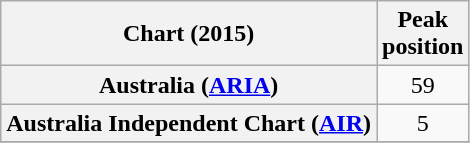<table class="wikitable sortable plainrowheaders" style="text-align:center">
<tr>
<th scope="col">Chart (2015)</th>
<th scope="col">Peak<br>position</th>
</tr>
<tr>
<th scope="row">Australia (<a href='#'>ARIA</a>)</th>
<td>59</td>
</tr>
<tr>
<th scope="row">Australia Independent Chart (<a href='#'>AIR</a>)</th>
<td>5</td>
</tr>
<tr>
</tr>
</table>
